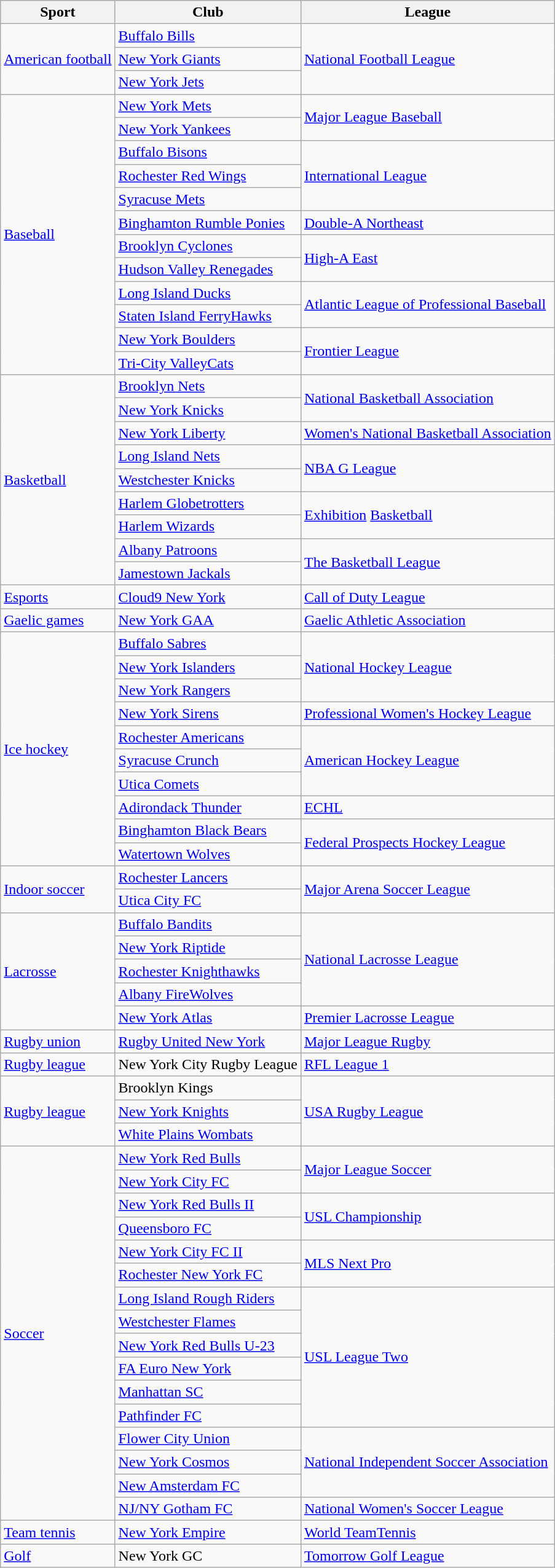<table class="wikitable sortable">
<tr>
<th>Sport</th>
<th>Club</th>
<th>League</th>
</tr>
<tr>
<td rowspan="3"><a href='#'>American football</a></td>
<td><a href='#'>Buffalo Bills</a></td>
<td rowspan="3"><a href='#'>National Football League</a></td>
</tr>
<tr>
<td><a href='#'>New York Giants</a></td>
</tr>
<tr>
<td><a href='#'>New York Jets</a></td>
</tr>
<tr>
<td rowspan="12"><a href='#'>Baseball</a></td>
<td><a href='#'>New York Mets</a></td>
<td rowspan="2"><a href='#'>Major League Baseball</a></td>
</tr>
<tr>
<td><a href='#'>New York Yankees</a></td>
</tr>
<tr>
<td><a href='#'>Buffalo Bisons</a></td>
<td rowspan="3"><a href='#'>International League</a></td>
</tr>
<tr>
<td><a href='#'>Rochester Red Wings</a></td>
</tr>
<tr>
<td><a href='#'>Syracuse Mets</a></td>
</tr>
<tr>
<td><a href='#'>Binghamton Rumble Ponies</a></td>
<td><a href='#'>Double-A Northeast</a></td>
</tr>
<tr>
<td><a href='#'>Brooklyn Cyclones</a></td>
<td rowspan="2"><a href='#'>High-A East</a></td>
</tr>
<tr>
<td><a href='#'>Hudson Valley Renegades</a></td>
</tr>
<tr>
<td><a href='#'>Long Island Ducks</a></td>
<td rowspan="2"><a href='#'>Atlantic League of Professional Baseball</a></td>
</tr>
<tr>
<td><a href='#'>Staten Island FerryHawks</a></td>
</tr>
<tr>
<td><a href='#'>New York Boulders</a></td>
<td rowspan="2"><a href='#'>Frontier League</a></td>
</tr>
<tr>
<td><a href='#'>Tri-City ValleyCats</a></td>
</tr>
<tr>
<td rowspan="9"><a href='#'>Basketball</a></td>
<td><a href='#'>Brooklyn Nets</a></td>
<td rowspan="2"><a href='#'>National Basketball Association</a></td>
</tr>
<tr>
<td><a href='#'>New York Knicks</a></td>
</tr>
<tr>
<td><a href='#'>New York Liberty</a></td>
<td><a href='#'>Women's National Basketball Association</a></td>
</tr>
<tr>
<td><a href='#'>Long Island Nets</a></td>
<td rowspan="2"><a href='#'>NBA G League</a></td>
</tr>
<tr>
<td><a href='#'>Westchester Knicks</a></td>
</tr>
<tr>
<td><a href='#'>Harlem Globetrotters</a></td>
<td rowspan="2"><a href='#'>Exhibition</a> <a href='#'>Basketball</a></td>
</tr>
<tr>
<td><a href='#'>Harlem Wizards</a></td>
</tr>
<tr>
<td><a href='#'>Albany Patroons</a></td>
<td rowspan="2"><a href='#'>The Basketball League</a></td>
</tr>
<tr>
<td><a href='#'>Jamestown Jackals</a></td>
</tr>
<tr>
<td><a href='#'>Esports</a></td>
<td><a href='#'>Cloud9 New York</a></td>
<td><a href='#'>Call of Duty League</a></td>
</tr>
<tr>
<td><a href='#'>Gaelic games</a></td>
<td><a href='#'>New York GAA</a></td>
<td><a href='#'>Gaelic Athletic Association</a></td>
</tr>
<tr>
<td rowspan="10"><a href='#'>Ice hockey</a></td>
<td><a href='#'>Buffalo Sabres</a></td>
<td rowspan="3"><a href='#'>National Hockey League</a></td>
</tr>
<tr>
<td><a href='#'>New York Islanders</a></td>
</tr>
<tr>
<td><a href='#'>New York Rangers</a></td>
</tr>
<tr>
<td><a href='#'>New York Sirens</a></td>
<td><a href='#'>Professional Women's Hockey League</a></td>
</tr>
<tr>
<td><a href='#'>Rochester Americans</a></td>
<td rowspan="3"><a href='#'>American Hockey League</a></td>
</tr>
<tr>
<td><a href='#'>Syracuse Crunch</a></td>
</tr>
<tr>
<td><a href='#'>Utica Comets</a></td>
</tr>
<tr>
<td><a href='#'>Adirondack Thunder</a></td>
<td><a href='#'>ECHL</a></td>
</tr>
<tr>
<td><a href='#'>Binghamton Black Bears</a></td>
<td rowspan=2><a href='#'>Federal Prospects Hockey League</a></td>
</tr>
<tr>
<td><a href='#'>Watertown Wolves</a></td>
</tr>
<tr>
<td rowspan="2"><a href='#'>Indoor soccer</a></td>
<td><a href='#'>Rochester Lancers</a></td>
<td rowspan="2"><a href='#'>Major Arena Soccer League</a></td>
</tr>
<tr>
<td><a href='#'>Utica City FC</a></td>
</tr>
<tr>
<td rowspan="5"><a href='#'>Lacrosse</a></td>
<td><a href='#'>Buffalo Bandits</a></td>
<td rowspan="4"><a href='#'>National Lacrosse League</a></td>
</tr>
<tr>
<td><a href='#'>New York Riptide</a></td>
</tr>
<tr>
<td><a href='#'>Rochester Knighthawks</a></td>
</tr>
<tr>
<td><a href='#'>Albany FireWolves</a></td>
</tr>
<tr>
<td><a href='#'>New York Atlas</a></td>
<td rowspan="1"><a href='#'>Premier Lacrosse League</a></td>
</tr>
<tr>
<td><a href='#'>Rugby union</a></td>
<td><a href='#'>Rugby United New York</a></td>
<td><a href='#'>Major League Rugby</a></td>
</tr>
<tr>
<td><a href='#'>Rugby league</a></td>
<td>New York City Rugby League</td>
<td><a href='#'>RFL League 1</a></td>
</tr>
<tr>
<td rowspan="3"><a href='#'>Rugby league</a></td>
<td>Brooklyn Kings</td>
<td rowspan="3"><a href='#'>USA Rugby League</a></td>
</tr>
<tr>
<td><a href='#'>New York Knights</a></td>
</tr>
<tr>
<td><a href='#'>White Plains Wombats</a></td>
</tr>
<tr>
<td rowspan=16><a href='#'>Soccer</a></td>
<td><a href='#'>New York Red Bulls</a></td>
<td rowspan=2><a href='#'>Major League Soccer</a></td>
</tr>
<tr>
<td><a href='#'>New York City FC</a></td>
</tr>
<tr>
<td><a href='#'>New York Red Bulls II</a></td>
<td rowspan=2><a href='#'>USL Championship</a></td>
</tr>
<tr>
<td><a href='#'>Queensboro FC</a></td>
</tr>
<tr>
<td><a href='#'>New York City FC II</a></td>
<td rowspan=2><a href='#'>MLS Next Pro</a></td>
</tr>
<tr>
<td><a href='#'>Rochester New York FC</a></td>
</tr>
<tr>
<td><a href='#'>Long Island Rough Riders</a></td>
<td rowspan=6><a href='#'>USL League Two</a></td>
</tr>
<tr>
<td><a href='#'>Westchester Flames</a></td>
</tr>
<tr>
<td><a href='#'>New York Red Bulls U-23</a></td>
</tr>
<tr>
<td><a href='#'>FA Euro New York</a></td>
</tr>
<tr>
<td><a href='#'>Manhattan SC</a></td>
</tr>
<tr>
<td><a href='#'>Pathfinder FC</a></td>
</tr>
<tr>
<td><a href='#'>Flower City Union</a></td>
<td rowspan=3><a href='#'>National Independent Soccer Association</a></td>
</tr>
<tr>
<td><a href='#'>New York Cosmos</a></td>
</tr>
<tr>
<td><a href='#'>New Amsterdam FC</a></td>
</tr>
<tr>
<td><a href='#'>NJ/NY Gotham FC</a></td>
<td><a href='#'>National Women's Soccer League</a></td>
</tr>
<tr>
<td><a href='#'>Team tennis</a></td>
<td><a href='#'>New York Empire</a></td>
<td><a href='#'>World TeamTennis</a></td>
</tr>
<tr>
<td><a href='#'>Golf</a></td>
<td>New York GC</td>
<td><a href='#'>Tomorrow Golf League</a></td>
</tr>
</table>
